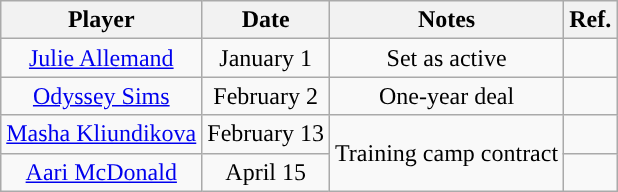<table class="wikitable sortable sortable" style="text-align: center">
<tr>
<th>Player</th>
<th>Date</th>
<th>Notes</th>
<th>Ref.</th>
</tr>
<tr>
<td><a href='#'>Julie Allemand</a></td>
<td>January 1</td>
<td>Set as active</td>
<td></td>
</tr>
<tr>
<td><a href='#'>Odyssey Sims</a></td>
<td>February 2</td>
<td>One-year deal</td>
<td></td>
</tr>
<tr>
<td><a href='#'>Masha Kliundikova</a></td>
<td>February 13</td>
<td rowspan=2>Training camp contract</td>
<td></td>
</tr>
<tr>
<td><a href='#'>Aari McDonald</a></td>
<td>April 15</td>
<td></td>
</tr>
</table>
